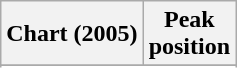<table class="wikitable sortable">
<tr>
<th>Chart (2005)</th>
<th>Peak<br>position</th>
</tr>
<tr>
</tr>
<tr>
</tr>
<tr>
</tr>
</table>
